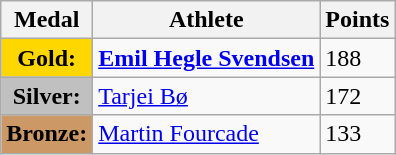<table class="wikitable">
<tr>
<th><strong>Medal</strong></th>
<th><strong>Athlete</strong></th>
<th><strong>Points</strong></th>
</tr>
<tr>
<td style="text-align:center;background-color:gold;"><strong>Gold:</strong></td>
<td> <strong><a href='#'>Emil Hegle Svendsen</a></strong></td>
<td>188</td>
</tr>
<tr>
<td style="text-align:center;background-color:silver;"><strong>Silver:</strong></td>
<td> <a href='#'>Tarjei Bø</a></td>
<td>172</td>
</tr>
<tr>
<td style="text-align:center;background-color:#CC9966;"><strong>Bronze:</strong></td>
<td> <a href='#'>Martin Fourcade</a></td>
<td>133</td>
</tr>
</table>
